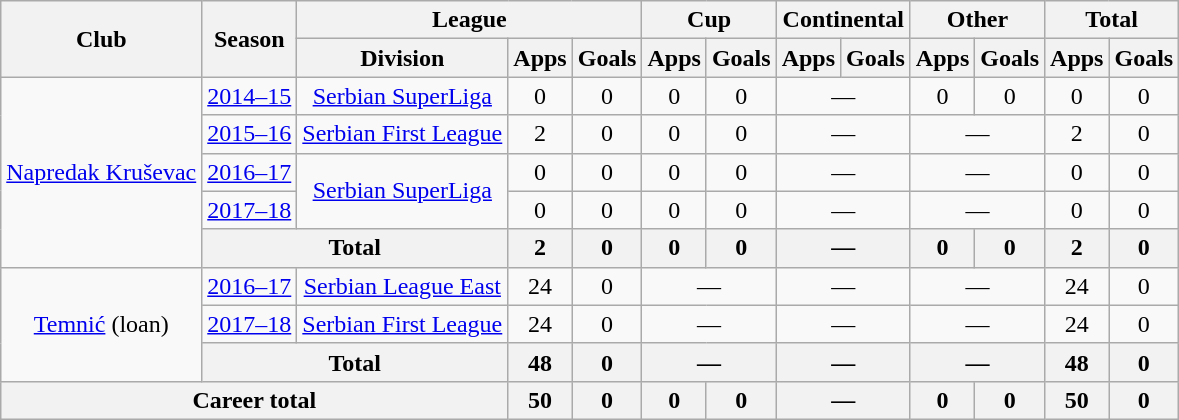<table class="wikitable" style="text-align:center">
<tr>
<th rowspan="2">Club</th>
<th rowspan="2">Season</th>
<th colspan="3">League</th>
<th colspan="2">Cup</th>
<th colspan="2">Continental</th>
<th colspan="2">Other</th>
<th colspan="2">Total</th>
</tr>
<tr>
<th>Division</th>
<th>Apps</th>
<th>Goals</th>
<th>Apps</th>
<th>Goals</th>
<th>Apps</th>
<th>Goals</th>
<th>Apps</th>
<th>Goals</th>
<th>Apps</th>
<th>Goals</th>
</tr>
<tr>
<td rowspan="5"><a href='#'>Napredak Kruševac</a></td>
<td><a href='#'>2014–15</a></td>
<td><a href='#'>Serbian SuperLiga</a></td>
<td>0</td>
<td>0</td>
<td>0</td>
<td>0</td>
<td colspan="2">—</td>
<td>0</td>
<td>0</td>
<td>0</td>
<td>0</td>
</tr>
<tr>
<td><a href='#'>2015–16</a></td>
<td><a href='#'>Serbian First League</a></td>
<td>2</td>
<td>0</td>
<td>0</td>
<td>0</td>
<td colspan="2">—</td>
<td colspan="2">—</td>
<td>2</td>
<td>0</td>
</tr>
<tr>
<td><a href='#'>2016–17</a></td>
<td rowspan=2><a href='#'>Serbian SuperLiga</a></td>
<td>0</td>
<td>0</td>
<td>0</td>
<td>0</td>
<td colspan="2">—</td>
<td colspan="2">—</td>
<td>0</td>
<td>0</td>
</tr>
<tr>
<td><a href='#'>2017–18</a></td>
<td>0</td>
<td>0</td>
<td>0</td>
<td>0</td>
<td colspan="2">—</td>
<td colspan="2">—</td>
<td>0</td>
<td>0</td>
</tr>
<tr>
<th colspan="2">Total</th>
<th>2</th>
<th>0</th>
<th>0</th>
<th>0</th>
<th colspan="2">—</th>
<th>0</th>
<th>0</th>
<th>2</th>
<th>0</th>
</tr>
<tr>
<td rowspan="3"><a href='#'>Temnić</a> (loan)</td>
<td><a href='#'>2016–17</a></td>
<td><a href='#'>Serbian League East</a></td>
<td>24</td>
<td>0</td>
<td colspan="2">—</td>
<td colspan="2">—</td>
<td colspan="2">—</td>
<td>24</td>
<td>0</td>
</tr>
<tr>
<td><a href='#'>2017–18</a></td>
<td><a href='#'>Serbian First League</a></td>
<td>24</td>
<td>0</td>
<td colspan="2">—</td>
<td colspan="2">—</td>
<td colspan="2">—</td>
<td>24</td>
<td>0</td>
</tr>
<tr>
<th colspan="2">Total</th>
<th>48</th>
<th>0</th>
<th colspan="2">—</th>
<th colspan="2">—</th>
<th colspan="2">—</th>
<th>48</th>
<th>0</th>
</tr>
<tr>
<th colspan="3">Career total</th>
<th>50</th>
<th>0</th>
<th>0</th>
<th>0</th>
<th colspan="2">—</th>
<th>0</th>
<th>0</th>
<th>50</th>
<th>0</th>
</tr>
</table>
